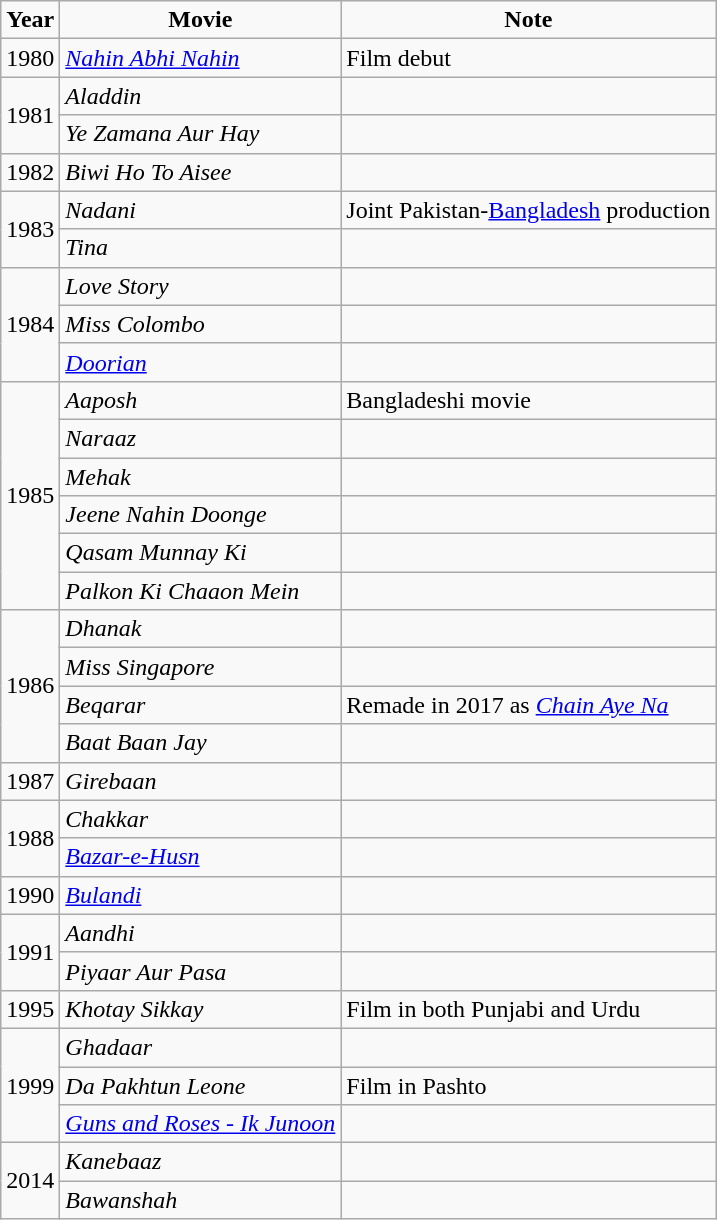<table Class="wikitable sortable">
<tr style="text-align:center;">
<td><strong>Year</strong></td>
<td><strong>Movie</strong></td>
<td><strong>Note</strong></td>
</tr>
<tr>
<td>1980</td>
<td><em><a href='#'>Nahin Abhi Nahin</a></em></td>
<td>Film debut</td>
</tr>
<tr>
<td rowspan="2">1981</td>
<td><em>Aladdin</em></td>
<td></td>
</tr>
<tr>
<td><em>Ye Zamana Aur Hay</em></td>
<td></td>
</tr>
<tr>
<td>1982</td>
<td><em>Biwi Ho To Aisee</em></td>
<td></td>
</tr>
<tr>
<td rowspan="2">1983</td>
<td><em>Nadani</em></td>
<td>Joint Pakistan-<a href='#'>Bangladesh</a> production</td>
</tr>
<tr>
<td><em>Tina</em></td>
<td></td>
</tr>
<tr>
<td rowspan="3">1984</td>
<td><em>Love Story</em></td>
<td></td>
</tr>
<tr>
<td><em>Miss Colombo</em></td>
<td></td>
</tr>
<tr>
<td><em><a href='#'>Doorian</a></em></td>
<td></td>
</tr>
<tr>
<td rowspan="6">1985</td>
<td><em>Aaposh</em></td>
<td>Bangladeshi movie</td>
</tr>
<tr>
<td><em>Naraaz</em></td>
<td></td>
</tr>
<tr>
<td><em>Mehak</em></td>
<td></td>
</tr>
<tr>
<td><em>Jeene Nahin Doonge</em></td>
<td></td>
</tr>
<tr>
<td><em>Qasam Munnay Ki</em></td>
<td></td>
</tr>
<tr>
<td><em>Palkon Ki Chaaon Mein</em></td>
<td></td>
</tr>
<tr>
<td rowspan="4">1986</td>
<td><em>Dhanak</em></td>
<td></td>
</tr>
<tr>
<td><em>Miss Singapore</em></td>
<td></td>
</tr>
<tr>
<td><em>Beqarar</em></td>
<td>Remade in 2017 as <em><a href='#'>Chain Aye Na</a></em></td>
</tr>
<tr>
<td><em>Baat Baan Jay</em></td>
<td></td>
</tr>
<tr>
<td>1987</td>
<td><em>Girebaan</em></td>
<td></td>
</tr>
<tr>
<td rowspan="2">1988</td>
<td><em>Chakkar</em></td>
<td></td>
</tr>
<tr>
<td><em><a href='#'>Bazar-e-Husn</a></em></td>
<td></td>
</tr>
<tr>
<td>1990</td>
<td><em><a href='#'>Bulandi</a></em></td>
<td></td>
</tr>
<tr>
<td rowspan="2">1991</td>
<td><em>Aandhi</em></td>
<td></td>
</tr>
<tr>
<td><em>Piyaar Aur Pasa</em></td>
<td></td>
</tr>
<tr>
<td>1995</td>
<td><em>Khotay Sikkay</em></td>
<td>Film in both Punjabi and Urdu</td>
</tr>
<tr>
<td rowspan="3">1999</td>
<td><em>Ghadaar</em></td>
<td></td>
</tr>
<tr>
<td><em>Da Pakhtun Leone</em></td>
<td>Film in Pashto</td>
</tr>
<tr>
<td><em><a href='#'>Guns and Roses - Ik Junoon</a></em></td>
<td></td>
</tr>
<tr>
<td rowspan="2">2014</td>
<td><em>Kanebaaz</em></td>
<td></td>
</tr>
<tr>
<td><em>Bawanshah</em></td>
<td></td>
</tr>
</table>
